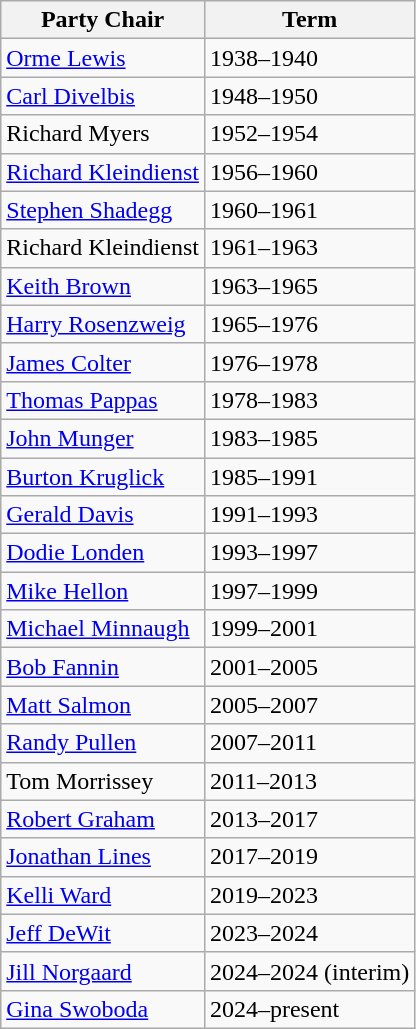<table class="wikitable">
<tr>
<th>Party Chair</th>
<th>Term</th>
</tr>
<tr>
<td><a href='#'>Orme Lewis</a></td>
<td>1938–1940</td>
</tr>
<tr>
<td><a href='#'>Carl Divelbis</a></td>
<td>1948–1950</td>
</tr>
<tr>
<td>Richard Myers</td>
<td>1952–1954</td>
</tr>
<tr>
<td><a href='#'>Richard Kleindienst</a></td>
<td>1956–1960</td>
</tr>
<tr>
<td><a href='#'>Stephen Shadegg</a></td>
<td>1960–1961</td>
</tr>
<tr>
<td>Richard Kleindienst</td>
<td>1961–1963</td>
</tr>
<tr>
<td><a href='#'>Keith Brown</a></td>
<td>1963–1965</td>
</tr>
<tr>
<td><a href='#'>Harry Rosenzweig</a></td>
<td>1965–1976</td>
</tr>
<tr>
<td><a href='#'>James Colter</a></td>
<td>1976–1978</td>
</tr>
<tr>
<td><a href='#'>Thomas Pappas</a></td>
<td>1978–1983</td>
</tr>
<tr>
<td><a href='#'>John Munger</a></td>
<td>1983–1985</td>
</tr>
<tr>
<td><a href='#'>Burton Kruglick</a></td>
<td>1985–1991</td>
</tr>
<tr>
<td><a href='#'>Gerald Davis</a></td>
<td>1991–1993</td>
</tr>
<tr>
<td><a href='#'>Dodie Londen</a></td>
<td>1993–1997</td>
</tr>
<tr>
<td><a href='#'>Mike Hellon</a></td>
<td>1997–1999</td>
</tr>
<tr>
<td><a href='#'>Michael Minnaugh</a></td>
<td>1999–2001</td>
</tr>
<tr>
<td><a href='#'>Bob Fannin</a></td>
<td>2001–2005</td>
</tr>
<tr>
<td><a href='#'>Matt Salmon</a></td>
<td>2005–2007</td>
</tr>
<tr>
<td><a href='#'>Randy Pullen</a></td>
<td>2007–2011</td>
</tr>
<tr>
<td>Tom Morrissey</td>
<td>2011–2013</td>
</tr>
<tr>
<td><a href='#'>Robert Graham</a></td>
<td>2013–2017</td>
</tr>
<tr>
<td><a href='#'>Jonathan Lines</a></td>
<td>2017–2019</td>
</tr>
<tr>
<td><a href='#'>Kelli Ward</a></td>
<td>2019–2023</td>
</tr>
<tr>
<td><a href='#'>Jeff DeWit</a></td>
<td>2023–2024</td>
</tr>
<tr>
<td><a href='#'>Jill Norgaard</a></td>
<td>2024–2024 (interim)</td>
</tr>
<tr>
<td><a href='#'>Gina Swoboda</a></td>
<td>2024–present</td>
</tr>
</table>
